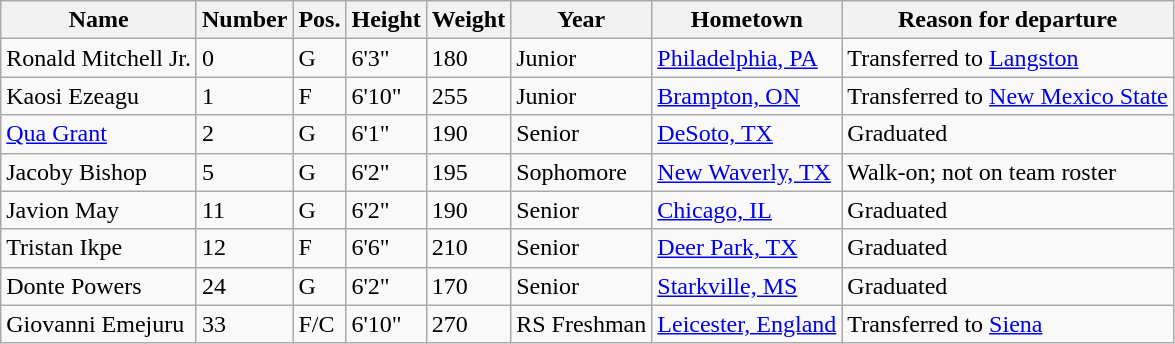<table class="wikitable sortable" border="1">
<tr>
<th>Name</th>
<th>Number</th>
<th>Pos.</th>
<th>Height</th>
<th>Weight</th>
<th>Year</th>
<th>Hometown</th>
<th class="unsortable">Reason for departure</th>
</tr>
<tr>
<td>Ronald Mitchell Jr.</td>
<td>0</td>
<td>G</td>
<td>6'3"</td>
<td>180</td>
<td>Junior</td>
<td><a href='#'>Philadelphia, PA</a></td>
<td>Transferred to <a href='#'>Langston</a></td>
</tr>
<tr>
<td>Kaosi Ezeagu</td>
<td>1</td>
<td>F</td>
<td>6'10"</td>
<td>255</td>
<td>Junior</td>
<td><a href='#'>Brampton, ON</a></td>
<td>Transferred to <a href='#'>New Mexico State</a></td>
</tr>
<tr>
<td><a href='#'>Qua Grant</a></td>
<td>2</td>
<td>G</td>
<td>6'1"</td>
<td>190</td>
<td>Senior</td>
<td><a href='#'>DeSoto, TX</a></td>
<td>Graduated</td>
</tr>
<tr>
<td>Jacoby Bishop</td>
<td>5</td>
<td>G</td>
<td>6'2"</td>
<td>195</td>
<td>Sophomore</td>
<td><a href='#'>New Waverly, TX</a></td>
<td>Walk-on; not on team roster</td>
</tr>
<tr>
<td>Javion May</td>
<td>11</td>
<td>G</td>
<td>6'2"</td>
<td>190</td>
<td>Senior</td>
<td><a href='#'>Chicago, IL</a></td>
<td>Graduated</td>
</tr>
<tr>
<td>Tristan Ikpe</td>
<td>12</td>
<td>F</td>
<td>6'6"</td>
<td>210</td>
<td>Senior</td>
<td><a href='#'>Deer Park, TX</a></td>
<td>Graduated</td>
</tr>
<tr>
<td>Donte Powers</td>
<td>24</td>
<td>G</td>
<td>6'2"</td>
<td>170</td>
<td>Senior</td>
<td><a href='#'>Starkville, MS</a></td>
<td>Graduated</td>
</tr>
<tr>
<td>Giovanni Emejuru</td>
<td>33</td>
<td>F/C</td>
<td>6'10"</td>
<td>270</td>
<td>RS Freshman</td>
<td><a href='#'>Leicester, England</a></td>
<td>Transferred to <a href='#'>Siena</a></td>
</tr>
</table>
